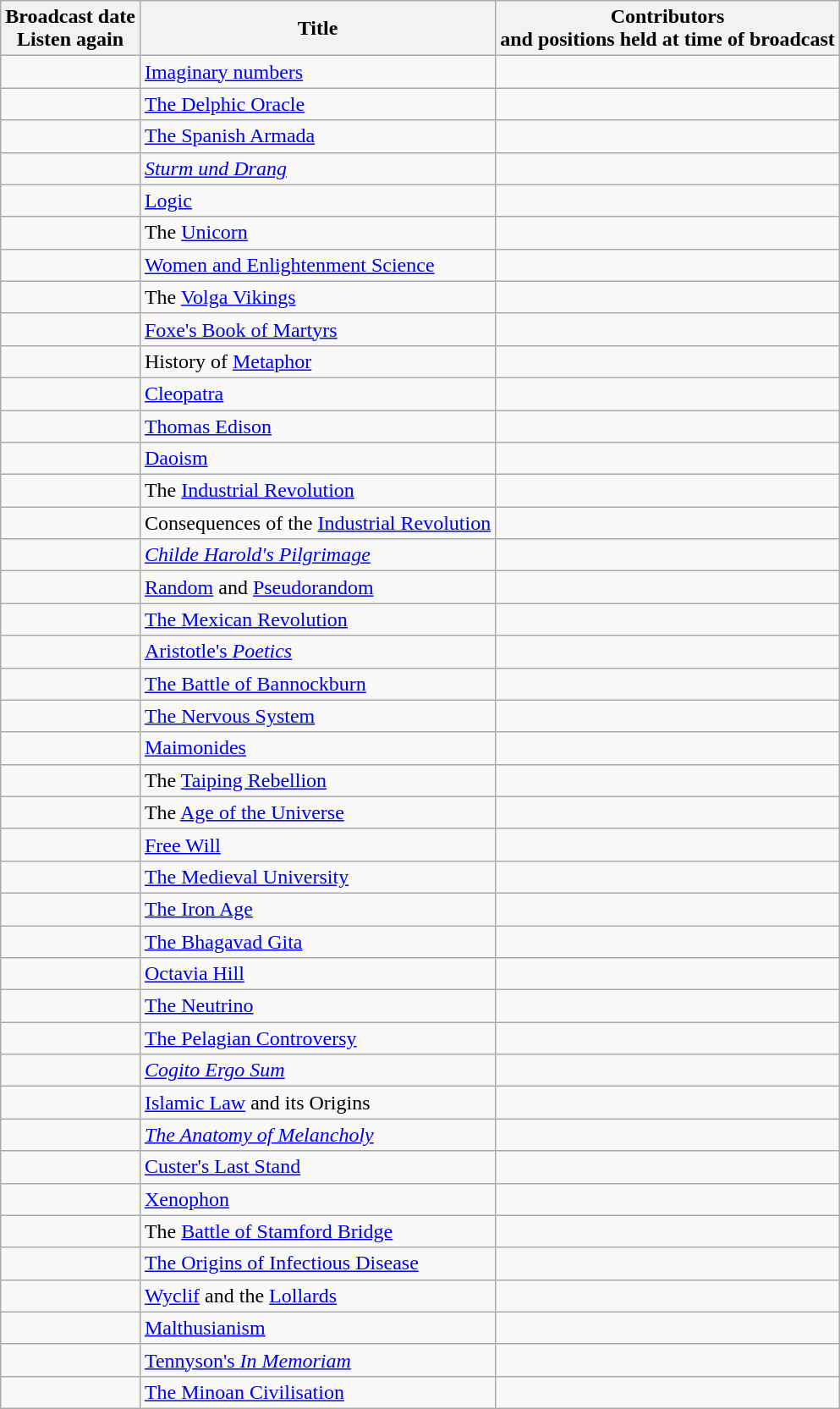<table class="wikitable">
<tr>
<th>Broadcast date <br> Listen again</th>
<th>Title</th>
<th>Contributors <br> and positions held at time of broadcast</th>
</tr>
<tr>
<td></td>
<td><a href='#'>Imaginary numbers</a></td>
<td></td>
</tr>
<tr>
<td></td>
<td><a href='#'>The Delphic Oracle</a></td>
<td></td>
</tr>
<tr>
<td></td>
<td><a href='#'>The Spanish Armada</a></td>
<td></td>
</tr>
<tr>
<td></td>
<td><em><a href='#'>Sturm und Drang</a></em></td>
<td></td>
</tr>
<tr>
<td></td>
<td><a href='#'>Logic</a></td>
<td></td>
</tr>
<tr>
<td></td>
<td>The <a href='#'>Unicorn</a></td>
<td></td>
</tr>
<tr>
<td></td>
<td><a href='#'>Women and Enlightenment Science</a></td>
<td></td>
</tr>
<tr>
<td></td>
<td>The <a href='#'>Volga Vikings</a></td>
<td></td>
</tr>
<tr>
<td></td>
<td><a href='#'>Foxe's Book of Martyrs</a></td>
<td></td>
</tr>
<tr>
<td></td>
<td>History of <a href='#'>Metaphor</a></td>
<td></td>
</tr>
<tr>
<td></td>
<td><a href='#'>Cleopatra</a></td>
<td></td>
</tr>
<tr>
<td></td>
<td><a href='#'>Thomas Edison</a></td>
<td></td>
</tr>
<tr>
<td></td>
<td><a href='#'>Daoism</a></td>
<td></td>
</tr>
<tr>
<td></td>
<td>The <a href='#'>Industrial Revolution</a></td>
<td></td>
</tr>
<tr>
<td></td>
<td>Consequences of the <a href='#'>Industrial Revolution</a></td>
<td></td>
</tr>
<tr>
<td></td>
<td><em><a href='#'>Childe Harold's Pilgrimage</a></em></td>
<td></td>
</tr>
<tr>
<td></td>
<td><a href='#'>Random</a> and <a href='#'>Pseudorandom</a></td>
<td></td>
</tr>
<tr>
<td></td>
<td><a href='#'>The Mexican Revolution</a></td>
<td></td>
</tr>
<tr>
<td></td>
<td><a href='#'>Aristotle's <em>Poetics</em></a></td>
<td></td>
</tr>
<tr>
<td></td>
<td><a href='#'>The Battle of Bannockburn</a></td>
<td></td>
</tr>
<tr>
<td></td>
<td><a href='#'>The Nervous System</a></td>
<td></td>
</tr>
<tr>
<td></td>
<td><a href='#'>Maimonides</a></td>
<td></td>
</tr>
<tr>
<td></td>
<td>The <a href='#'>Taiping Rebellion</a></td>
<td></td>
</tr>
<tr>
<td></td>
<td>The <a href='#'>Age of the Universe</a></td>
<td></td>
</tr>
<tr>
<td></td>
<td><a href='#'>Free Will</a></td>
<td></td>
</tr>
<tr>
<td></td>
<td><a href='#'>The Medieval University</a></td>
<td></td>
</tr>
<tr>
<td></td>
<td><a href='#'>The Iron Age</a></td>
<td></td>
</tr>
<tr>
<td></td>
<td><a href='#'>The Bhagavad Gita</a></td>
<td></td>
</tr>
<tr>
<td></td>
<td><a href='#'>Octavia Hill</a></td>
<td></td>
</tr>
<tr>
<td></td>
<td><a href='#'>The Neutrino</a></td>
<td></td>
</tr>
<tr>
<td></td>
<td><a href='#'>The Pelagian Controversy</a></td>
<td></td>
</tr>
<tr>
<td></td>
<td><em><a href='#'>Cogito Ergo Sum</a></em></td>
<td></td>
</tr>
<tr>
<td></td>
<td><a href='#'>Islamic Law</a> and its Origins</td>
<td></td>
</tr>
<tr>
<td></td>
<td><a href='#'><em>The Anatomy of Melancholy</em></a></td>
<td></td>
</tr>
<tr>
<td></td>
<td><a href='#'>Custer's Last Stand</a></td>
<td></td>
</tr>
<tr>
<td></td>
<td><a href='#'>Xenophon</a></td>
<td></td>
</tr>
<tr>
<td></td>
<td>The <a href='#'>Battle of Stamford Bridge</a></td>
<td></td>
</tr>
<tr>
<td></td>
<td><a href='#'>The Origins of Infectious Disease</a></td>
<td></td>
</tr>
<tr>
<td></td>
<td><a href='#'>Wyclif</a> and the <a href='#'>Lollards</a></td>
<td></td>
</tr>
<tr>
<td></td>
<td><a href='#'>Malthusianism</a></td>
<td></td>
</tr>
<tr>
<td></td>
<td><a href='#'>Tennyson's <em>In Memoriam</em></a></td>
<td></td>
</tr>
<tr>
<td></td>
<td><a href='#'>The Minoan Civilisation</a></td>
<td></td>
</tr>
</table>
